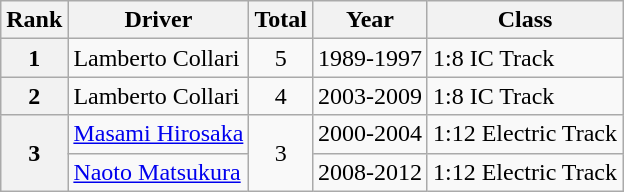<table class="wikitable">
<tr>
<th>Rank</th>
<th>Driver</th>
<th>Total</th>
<th>Year</th>
<th>Class</th>
</tr>
<tr>
<th>1</th>
<td> Lamberto Collari</td>
<td style="text-align:center;">5</td>
<td style="text-align:center;">1989-1997</td>
<td>1:8 IC Track</td>
</tr>
<tr>
<th>2</th>
<td> Lamberto Collari</td>
<td style="text-align:center;">4</td>
<td style="text-align:center;">2003-2009</td>
<td>1:8 IC Track</td>
</tr>
<tr>
<th rowspan="2">3</th>
<td> <a href='#'>Masami Hirosaka</a></td>
<td rowspan="2" style="text-align:center;">3</td>
<td style="text-align:center;">2000-2004</td>
<td>1:12 Electric Track</td>
</tr>
<tr>
<td> <a href='#'>Naoto Matsukura</a></td>
<td style="text-align:center;">2008-2012</td>
<td>1:12 Electric Track</td>
</tr>
</table>
